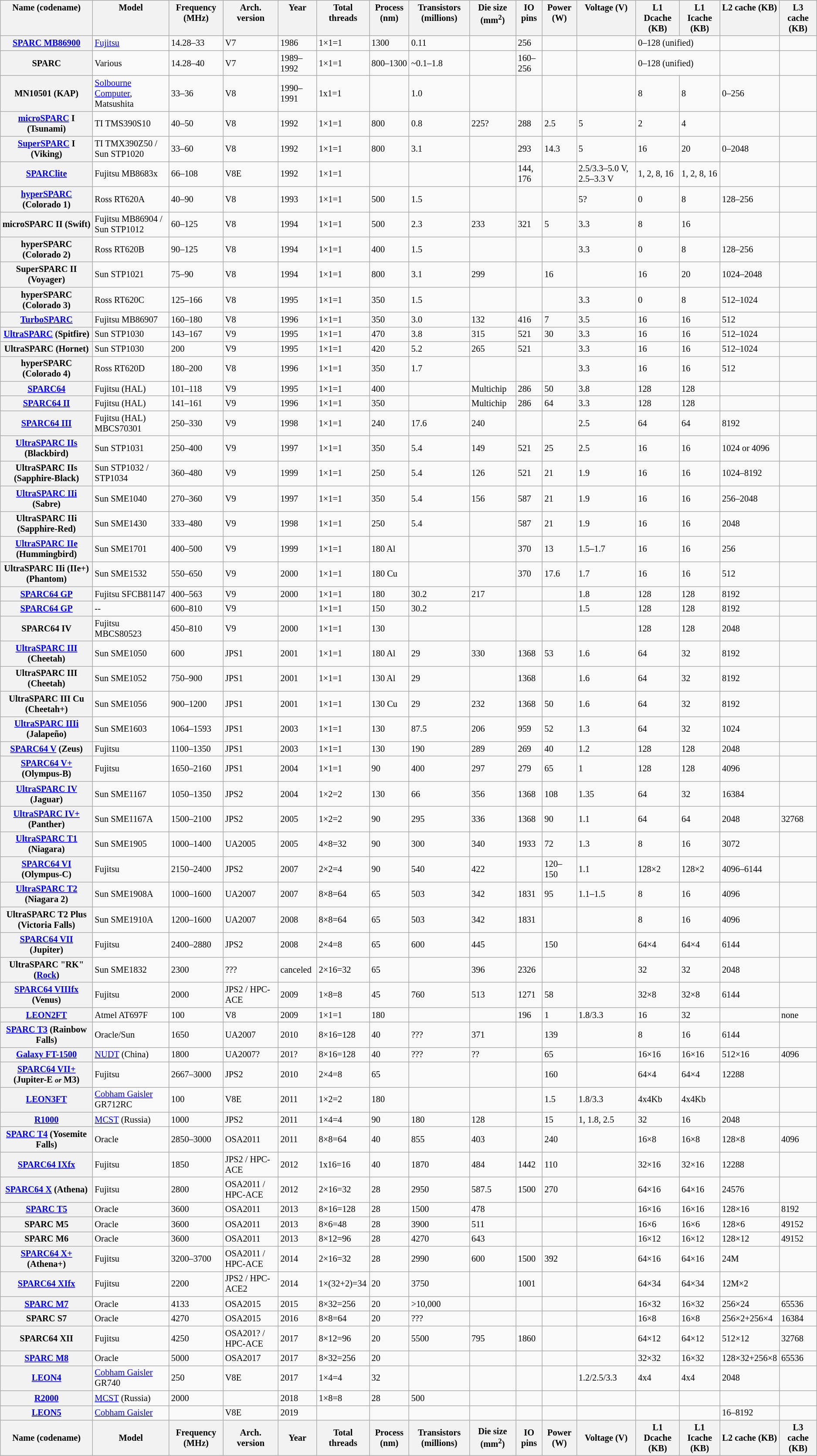<table class="wikitable sortable mw-datatable sort-under mw-collapsible sticky-header" style="font-size: 85%;">
<tr style="vertical-align: top;">
<th>Name (codename)</th>
<th>Model</th>
<th abbr="Frequency">Frequency (MHz)</th>
<th abbr="Architecture">Arch. version</th>
<th>Year</th>
<th abbr="Threads">Total threads</th>
<th abbr="Process">Process (nm)</th>
<th abbr="Transistors">Transistors (millions)</th>
<th abbr="Size">Die size (mm<sup>2</sup>)</th>
<th>IO pins</th>
<th abbr="Power">Power (W)</th>
<th abbr="Voltage">Voltage (V)</th>
<th abbr="Data cache">L1 Dcache (KB)</th>
<th abbr="Instruction cache">L1 Icache (KB)</th>
<th abbr="L2 Cache">L2 cache (KB)</th>
<th abbr="L3 Cache">L3 cache (KB)</th>
</tr>
<tr>
<th><a href='#'>SPARC MB86900</a></th>
<td><a href='#'>Fujitsu</a></td>
<td>14.28–33</td>
<td>V7</td>
<td>1986</td>
<td>1×1=1</td>
<td>1300</td>
<td>0.11</td>
<td></td>
<td>256</td>
<td></td>
<td></td>
<td colspan="2">0–128 (unified)</td>
<td></td>
<td></td>
</tr>
<tr>
<th>SPARC</th>
<td>Various</td>
<td>14.28–40</td>
<td>V7</td>
<td>1989–1992</td>
<td>1×1=1</td>
<td>800–1300</td>
<td>~0.1–1.8</td>
<td></td>
<td>160–256</td>
<td></td>
<td></td>
<td colspan="2">0–128 (unified)</td>
<td></td>
<td></td>
</tr>
<tr>
<th>MN10501 (KAP)</th>
<td><a href='#'>Solbourne Computer</a>,<br>Matsushita</td>
<td>33–36</td>
<td>V8</td>
<td>1990–1991</td>
<td>1x1=1</td>
<td></td>
<td>1.0</td>
<td></td>
<td></td>
<td></td>
<td></td>
<td>8</td>
<td>8</td>
<td>0–256</td>
<td></td>
</tr>
<tr>
<th><a href='#'>microSPARC</a> I (Tsunami)</th>
<td>TI TMS390S10</td>
<td>40–50</td>
<td>V8</td>
<td>1992</td>
<td>1×1=1</td>
<td>800</td>
<td>0.8</td>
<td>225?</td>
<td>288</td>
<td>2.5</td>
<td>5</td>
<td>2</td>
<td>4</td>
<td></td>
<td></td>
</tr>
<tr>
<th><a href='#'>SuperSPARC</a> I (Viking)</th>
<td>TI TMX390Z50 / Sun STP1020</td>
<td>33–60</td>
<td>V8</td>
<td>1992</td>
<td>1×1=1</td>
<td>800</td>
<td>3.1</td>
<td></td>
<td>293</td>
<td>14.3</td>
<td>5</td>
<td>16</td>
<td>20</td>
<td>0–2048</td>
<td></td>
</tr>
<tr>
<th><a href='#'>SPARClite</a></th>
<td>Fujitsu MB8683x</td>
<td>66–108</td>
<td>V8E</td>
<td>1992</td>
<td>1×1=1</td>
<td></td>
<td></td>
<td></td>
<td>144, 176</td>
<td></td>
<td>2.5/3.3–5.0 V, 2.5–3.3 V</td>
<td>1, 2, 8, 16</td>
<td>1, 2, 8, 16</td>
<td></td>
<td></td>
</tr>
<tr>
<th><a href='#'>hyperSPARC</a> (Colorado 1)</th>
<td>Ross RT620A</td>
<td>40–90</td>
<td>V8</td>
<td>1993</td>
<td>1×1=1</td>
<td>500</td>
<td>1.5</td>
<td></td>
<td></td>
<td></td>
<td>5?</td>
<td>0</td>
<td>8</td>
<td>128–256</td>
<td></td>
</tr>
<tr>
<th>microSPARC II (Swift)</th>
<td>Fujitsu MB86904 / Sun STP1012</td>
<td>60–125</td>
<td>V8</td>
<td>1994</td>
<td>1×1=1</td>
<td>500</td>
<td>2.3</td>
<td>233</td>
<td>321</td>
<td>5</td>
<td>3.3</td>
<td>8</td>
<td>16</td>
<td></td>
<td></td>
</tr>
<tr>
<th>hyperSPARC (Colorado 2)</th>
<td>Ross RT620B</td>
<td>90–125</td>
<td>V8</td>
<td>1994</td>
<td>1×1=1</td>
<td>400</td>
<td>1.5</td>
<td></td>
<td></td>
<td></td>
<td>3.3</td>
<td>0</td>
<td>8</td>
<td>128–256</td>
<td></td>
</tr>
<tr>
<th>SuperSPARC II (Voyager)</th>
<td>Sun STP1021</td>
<td>75–90</td>
<td>V8</td>
<td>1994</td>
<td>1×1=1</td>
<td>800</td>
<td>3.1</td>
<td>299</td>
<td></td>
<td>16</td>
<td></td>
<td>16</td>
<td>20</td>
<td>1024–2048</td>
<td></td>
</tr>
<tr>
<th>hyperSPARC (Colorado 3)</th>
<td>Ross RT620C</td>
<td>125–166</td>
<td>V8</td>
<td>1995</td>
<td>1×1=1</td>
<td>350</td>
<td>1.5</td>
<td></td>
<td></td>
<td></td>
<td>3.3</td>
<td>0</td>
<td>8</td>
<td>512–1024</td>
<td></td>
</tr>
<tr>
<th><a href='#'>TurboSPARC</a></th>
<td>Fujitsu MB86907</td>
<td>160–180</td>
<td>V8</td>
<td>1996</td>
<td>1×1=1</td>
<td>350</td>
<td>3.0</td>
<td>132</td>
<td>416</td>
<td>7</td>
<td>3.5</td>
<td>16</td>
<td>16</td>
<td>512</td>
<td></td>
</tr>
<tr>
<th><a href='#'>UltraSPARC</a> (Spitfire)</th>
<td>Sun STP1030</td>
<td>143–167</td>
<td>V9</td>
<td>1995</td>
<td>1×1=1</td>
<td>470</td>
<td>3.8</td>
<td>315</td>
<td>521</td>
<td>30</td>
<td>3.3</td>
<td>16</td>
<td>16</td>
<td>512–1024</td>
<td></td>
</tr>
<tr>
<th>UltraSPARC (Hornet)</th>
<td>Sun STP1030</td>
<td>200</td>
<td>V9</td>
<td>1995</td>
<td>1×1=1</td>
<td>420</td>
<td>5.2</td>
<td>265</td>
<td>521</td>
<td></td>
<td>3.3</td>
<td>16</td>
<td>16</td>
<td>512–1024</td>
<td></td>
</tr>
<tr>
<th>hyperSPARC (Colorado 4)</th>
<td>Ross RT620D</td>
<td>180–200</td>
<td>V8</td>
<td>1996</td>
<td>1×1=1</td>
<td>350</td>
<td>1.7</td>
<td></td>
<td></td>
<td></td>
<td>3.3</td>
<td>16</td>
<td>16</td>
<td>512</td>
<td></td>
</tr>
<tr>
<th><a href='#'>SPARC64</a></th>
<td>Fujitsu (HAL)</td>
<td>101–118</td>
<td>V9</td>
<td>1995</td>
<td>1×1=1</td>
<td>400</td>
<td></td>
<td>Multichip</td>
<td>286</td>
<td>50</td>
<td>3.8</td>
<td>128</td>
<td>128</td>
<td></td>
<td></td>
</tr>
<tr>
<th><a href='#'>SPARC64 II</a></th>
<td>Fujitsu (HAL)</td>
<td>141–161</td>
<td>V9</td>
<td>1996</td>
<td>1×1=1</td>
<td>350</td>
<td></td>
<td>Multichip</td>
<td>286</td>
<td>64</td>
<td>3.3</td>
<td>128</td>
<td>128</td>
<td></td>
<td></td>
</tr>
<tr>
<th><a href='#'>SPARC64 III</a></th>
<td>Fujitsu (HAL) MBCS70301</td>
<td>250–330</td>
<td>V9</td>
<td>1998</td>
<td>1×1=1</td>
<td>240</td>
<td>17.6</td>
<td>240</td>
<td></td>
<td></td>
<td>2.5</td>
<td>64</td>
<td>64</td>
<td>8192</td>
<td></td>
</tr>
<tr>
<th><a href='#'>UltraSPARC IIs</a> (Blackbird)</th>
<td>Sun STP1031</td>
<td>250–400</td>
<td>V9</td>
<td>1997</td>
<td>1×1=1</td>
<td>350</td>
<td>5.4</td>
<td>149</td>
<td>521</td>
<td>25</td>
<td>2.5</td>
<td>16</td>
<td>16</td>
<td>1024 or 4096</td>
<td></td>
</tr>
<tr>
<th>UltraSPARC IIs (Sapphire-Black)</th>
<td>Sun STP1032 / STP1034</td>
<td>360–480</td>
<td>V9</td>
<td>1999</td>
<td>1×1=1</td>
<td>250</td>
<td>5.4</td>
<td>126</td>
<td>521</td>
<td>21</td>
<td>1.9</td>
<td>16</td>
<td>16</td>
<td>1024–8192</td>
<td></td>
</tr>
<tr>
<th><a href='#'>UltraSPARC IIi</a> (Sabre)</th>
<td>Sun SME1040</td>
<td>270–360</td>
<td>V9</td>
<td>1997</td>
<td>1×1=1</td>
<td>350</td>
<td>5.4</td>
<td>156</td>
<td>587</td>
<td>21</td>
<td>1.9</td>
<td>16</td>
<td>16</td>
<td>256–2048</td>
<td></td>
</tr>
<tr>
<th>UltraSPARC IIi (Sapphire-Red)</th>
<td>Sun SME1430</td>
<td>333–480</td>
<td>V9</td>
<td>1998</td>
<td>1×1=1</td>
<td>250</td>
<td>5.4</td>
<td></td>
<td>587</td>
<td>21</td>
<td>1.9</td>
<td>16</td>
<td>16</td>
<td>2048</td>
<td></td>
</tr>
<tr>
<th><a href='#'>UltraSPARC IIe</a> (Hummingbird)</th>
<td>Sun SME1701</td>
<td>400–500</td>
<td>V9</td>
<td>1999</td>
<td>1×1=1</td>
<td>180 Al</td>
<td></td>
<td></td>
<td>370</td>
<td>13</td>
<td>1.5–1.7</td>
<td>16</td>
<td>16</td>
<td>256</td>
<td></td>
</tr>
<tr>
<th>UltraSPARC IIi (IIe+) (Phantom)</th>
<td>Sun SME1532</td>
<td>550–650</td>
<td>V9</td>
<td>2000</td>
<td>1×1=1</td>
<td>180 Cu</td>
<td></td>
<td></td>
<td>370</td>
<td>17.6</td>
<td>1.7</td>
<td>16</td>
<td>16</td>
<td>512</td>
<td></td>
</tr>
<tr>
<th><a href='#'>SPARC64 GP</a></th>
<td>Fujitsu SFCB81147</td>
<td>400–563</td>
<td>V9</td>
<td>2000</td>
<td>1×1=1</td>
<td>180</td>
<td>30.2</td>
<td>217</td>
<td></td>
<td></td>
<td>1.8</td>
<td>128</td>
<td>128</td>
<td>8192</td>
<td></td>
</tr>
<tr>
<th><a href='#'>SPARC64 GP</a></th>
<td>--</td>
<td>600–810</td>
<td>V9</td>
<td></td>
<td>1×1=1</td>
<td>150</td>
<td>30.2</td>
<td></td>
<td></td>
<td></td>
<td>1.5</td>
<td>128</td>
<td>128</td>
<td>8192</td>
<td></td>
</tr>
<tr>
<th>SPARC64 IV</th>
<td>Fujitsu MBCS80523</td>
<td>450–810</td>
<td>V9</td>
<td>2000</td>
<td>1×1=1</td>
<td>130</td>
<td></td>
<td></td>
<td></td>
<td></td>
<td></td>
<td>128</td>
<td>128</td>
<td>2048</td>
<td></td>
</tr>
<tr>
<th><a href='#'>UltraSPARC III</a> (Cheetah)</th>
<td>Sun SME1050</td>
<td>600</td>
<td>JPS1</td>
<td>2001</td>
<td>1×1=1</td>
<td>180 Al</td>
<td>29</td>
<td>330</td>
<td>1368</td>
<td>53</td>
<td>1.6</td>
<td>64</td>
<td>32</td>
<td>8192</td>
<td></td>
</tr>
<tr>
<th>UltraSPARC III (Cheetah)</th>
<td>Sun SME1052</td>
<td>750–900</td>
<td>JPS1</td>
<td>2001</td>
<td>1×1=1</td>
<td>130 Al</td>
<td>29</td>
<td></td>
<td>1368</td>
<td></td>
<td>1.6</td>
<td>64</td>
<td>32</td>
<td>8192</td>
<td></td>
</tr>
<tr>
<th>UltraSPARC III Cu (Cheetah+)</th>
<td>Sun SME1056</td>
<td>900–1200</td>
<td>JPS1</td>
<td>2001</td>
<td>1×1=1</td>
<td>130 Cu</td>
<td>29</td>
<td>232</td>
<td>1368</td>
<td>50</td>
<td>1.6</td>
<td>64</td>
<td>32</td>
<td>8192</td>
<td></td>
</tr>
<tr>
<th><a href='#'>UltraSPARC IIIi</a> (Jalapeño)</th>
<td>Sun SME1603</td>
<td>1064–1593</td>
<td>JPS1</td>
<td>2003</td>
<td>1×1=1</td>
<td>130</td>
<td>87.5</td>
<td>206</td>
<td>959</td>
<td>52</td>
<td>1.3</td>
<td>64</td>
<td>32</td>
<td>1024</td>
<td></td>
</tr>
<tr>
<th><a href='#'>SPARC64 V</a> (Zeus)</th>
<td>Fujitsu</td>
<td>1100–1350</td>
<td>JPS1</td>
<td>2003</td>
<td>1×1=1</td>
<td>130</td>
<td>190</td>
<td>289</td>
<td>269</td>
<td>40</td>
<td>1.2</td>
<td>128</td>
<td>128</td>
<td>2048</td>
<td></td>
</tr>
<tr>
<th><a href='#'>SPARC64 V+</a> (Olympus-B)</th>
<td>Fujitsu</td>
<td>1650–2160</td>
<td>JPS1</td>
<td>2004</td>
<td>1×1=1</td>
<td>90</td>
<td>400</td>
<td>297</td>
<td>279</td>
<td>65</td>
<td>1</td>
<td>128</td>
<td>128</td>
<td>4096</td>
<td></td>
</tr>
<tr>
<th><a href='#'>UltraSPARC IV</a> (Jaguar)</th>
<td>Sun SME1167</td>
<td>1050–1350</td>
<td>JPS2</td>
<td>2004</td>
<td>1×2=2</td>
<td>130</td>
<td>66</td>
<td>356</td>
<td>1368</td>
<td>108</td>
<td>1.35</td>
<td>64</td>
<td>32</td>
<td>16384</td>
<td></td>
</tr>
<tr>
<th><a href='#'>UltraSPARC IV+</a> (Panther)</th>
<td>Sun SME1167A</td>
<td>1500–2100</td>
<td>JPS2</td>
<td>2005</td>
<td>1×2=2</td>
<td>90</td>
<td>295</td>
<td>336</td>
<td>1368</td>
<td>90</td>
<td>1.1</td>
<td>64</td>
<td>64</td>
<td>2048</td>
<td>32768</td>
</tr>
<tr>
<th><a href='#'>UltraSPARC T1</a> (Niagara)</th>
<td>Sun SME1905</td>
<td>1000–1400</td>
<td>UA2005</td>
<td>2005</td>
<td>4×8=32</td>
<td>90</td>
<td>300</td>
<td>340</td>
<td>1933</td>
<td>72</td>
<td>1.3</td>
<td>8</td>
<td>16</td>
<td>3072</td>
<td></td>
</tr>
<tr>
<th><a href='#'>SPARC64 VI</a> (Olympus-C)</th>
<td>Fujitsu</td>
<td>2150–2400</td>
<td>JPS2</td>
<td>2007</td>
<td>2×2=4</td>
<td>90</td>
<td>540</td>
<td>422</td>
<td></td>
<td>120–150</td>
<td>1.1</td>
<td>128×2</td>
<td>128×2</td>
<td>4096–6144</td>
<td></td>
</tr>
<tr>
<th><a href='#'>UltraSPARC T2</a> (Niagara 2)</th>
<td>Sun SME1908A</td>
<td>1000–1600</td>
<td>UA2007</td>
<td>2007</td>
<td>8×8=64</td>
<td>65</td>
<td>503</td>
<td>342</td>
<td>1831</td>
<td>95</td>
<td>1.1–1.5</td>
<td>8</td>
<td>16</td>
<td>4096</td>
<td></td>
</tr>
<tr>
<th>UltraSPARC T2 Plus (Victoria Falls)</th>
<td>Sun SME1910A</td>
<td>1200–1600</td>
<td>UA2007</td>
<td>2008</td>
<td>8×8=64</td>
<td>65</td>
<td>503</td>
<td>342</td>
<td>1831</td>
<td></td>
<td></td>
<td>8</td>
<td>16</td>
<td>4096</td>
<td></td>
</tr>
<tr>
<th><a href='#'>SPARC64 VII</a> (Jupiter)</th>
<td>Fujitsu</td>
<td>2400–2880</td>
<td>JPS2</td>
<td>2008</td>
<td>2×4=8</td>
<td>65</td>
<td>600</td>
<td>445</td>
<td></td>
<td>150</td>
<td></td>
<td>64×4</td>
<td>64×4</td>
<td>6144</td>
<td></td>
</tr>
<tr>
<th>UltraSPARC "RK" (<a href='#'>Rock</a>)</th>
<td>Sun SME1832</td>
<td>2300</td>
<td>???</td>
<td>canceled</td>
<td>2×16=32</td>
<td>65</td>
<td></td>
<td>396</td>
<td>2326</td>
<td></td>
<td></td>
<td>32</td>
<td>32</td>
<td>2048</td>
<td></td>
</tr>
<tr>
<th><a href='#'>SPARC64 VIIIfx</a> (Venus)</th>
<td>Fujitsu</td>
<td>2000</td>
<td>JPS2 / HPC-ACE</td>
<td>2009</td>
<td>1×8=8</td>
<td>45</td>
<td>760</td>
<td>513</td>
<td>1271</td>
<td>58</td>
<td></td>
<td>32×8</td>
<td>32×8</td>
<td>6144</td>
<td></td>
</tr>
<tr>
<th><a href='#'>LEON2FT</a></th>
<td>Atmel AT697F</td>
<td>100</td>
<td>V8</td>
<td>2009</td>
<td>1×1=1</td>
<td>180</td>
<td></td>
<td></td>
<td>196</td>
<td>1</td>
<td>1.8/3.3</td>
<td>16</td>
<td>32</td>
<td></td>
<td>none</td>
</tr>
<tr>
<th><a href='#'>SPARC T3</a> (Rainbow Falls)</th>
<td>Oracle/Sun</td>
<td>1650</td>
<td>UA2007</td>
<td>2010</td>
<td>8×16=128</td>
<td>40</td>
<td>???</td>
<td>371</td>
<td></td>
<td>139</td>
<td></td>
<td>8</td>
<td>16</td>
<td>6144</td>
<td></td>
</tr>
<tr>
<th><a href='#'>Galaxy FT-1500</a></th>
<td><a href='#'>NUDT</a> (China)</td>
<td>1800</td>
<td>UA2007?</td>
<td>201?</td>
<td>8×16=128</td>
<td>40</td>
<td>???</td>
<td>??</td>
<td></td>
<td>65</td>
<td></td>
<td>16×16</td>
<td>16×16</td>
<td>512×16</td>
<td>4096</td>
</tr>
<tr>
<th><a href='#'>SPARC64 VII+</a> (Jupiter-E <small><em>or</em></small> M3)</th>
<td>Fujitsu</td>
<td>2667–3000</td>
<td>JPS2</td>
<td>2010</td>
<td>2×4=8</td>
<td>65</td>
<td></td>
<td></td>
<td></td>
<td>160</td>
<td></td>
<td>64×4</td>
<td>64×4</td>
<td>12288</td>
<td></td>
</tr>
<tr>
<th><a href='#'>LEON3FT</a></th>
<td><a href='#'>Cobham Gaisler</a> GR712RC</td>
<td>100</td>
<td>V8E</td>
<td>2011</td>
<td>1×2=2</td>
<td>180</td>
<td></td>
<td></td>
<td></td>
<td>1.5</td>
<td>1.8/3.3</td>
<td>4x4Kb</td>
<td>4x4Kb</td>
<td></td>
<td></td>
</tr>
<tr>
<th><a href='#'>R1000</a></th>
<td><a href='#'>MCST</a> (Russia)</td>
<td>1000</td>
<td>JPS2</td>
<td>2011</td>
<td>1×4=4</td>
<td>90</td>
<td>180</td>
<td>128</td>
<td></td>
<td>15</td>
<td>1, 1.8, 2.5</td>
<td>32</td>
<td>16</td>
<td>2048</td>
<td></td>
</tr>
<tr>
<th><a href='#'>SPARC T4</a> (Yosemite Falls)</th>
<td>Oracle</td>
<td>2850–3000</td>
<td>OSA2011</td>
<td>2011</td>
<td>8×8=64</td>
<td>40</td>
<td>855</td>
<td>403</td>
<td></td>
<td>240</td>
<td></td>
<td>16×8</td>
<td>16×8</td>
<td>128×8</td>
<td>4096</td>
</tr>
<tr>
<th><a href='#'>SPARC64 IXfx</a></th>
<td>Fujitsu</td>
<td>1850</td>
<td>JPS2 / HPC-ACE</td>
<td>2012</td>
<td>1x16=16</td>
<td>40</td>
<td>1870</td>
<td>484</td>
<td>1442</td>
<td>110</td>
<td></td>
<td>32×16</td>
<td>32×16</td>
<td>12288</td>
<td></td>
</tr>
<tr>
<th><a href='#'>SPARC64 X</a> (Athena)</th>
<td>Fujitsu</td>
<td>2800</td>
<td>OSA2011 / HPC-ACE</td>
<td>2012</td>
<td>2×16=32</td>
<td>28</td>
<td>2950</td>
<td>587.5</td>
<td>1500</td>
<td>270</td>
<td></td>
<td>64×16</td>
<td>64×16</td>
<td>24576</td>
<td></td>
</tr>
<tr>
<th><a href='#'>SPARC T5</a></th>
<td>Oracle</td>
<td>3600</td>
<td>OSA2011</td>
<td>2013</td>
<td>8×16=128</td>
<td>28</td>
<td>1500</td>
<td>478</td>
<td></td>
<td></td>
<td></td>
<td>16×16</td>
<td>16×16</td>
<td>128×16</td>
<td>8192</td>
</tr>
<tr>
<th>SPARC M5</th>
<td>Oracle</td>
<td>3600</td>
<td>OSA2011</td>
<td>2013</td>
<td>8×6=48</td>
<td>28</td>
<td>3900</td>
<td>511</td>
<td></td>
<td></td>
<td></td>
<td>16×6</td>
<td>16×6</td>
<td>128×6</td>
<td>49152</td>
</tr>
<tr>
<th>SPARC M6</th>
<td>Oracle</td>
<td>3600</td>
<td>OSA2011</td>
<td>2013</td>
<td>8×12=96</td>
<td>28</td>
<td>4270</td>
<td>643</td>
<td></td>
<td></td>
<td></td>
<td>16×12</td>
<td>16×12</td>
<td>128×12</td>
<td>49152</td>
</tr>
<tr>
<th><a href='#'>SPARC64 X+</a> (Athena+)</th>
<td>Fujitsu</td>
<td>3200–3700</td>
<td>OSA2011 / HPC-ACE</td>
<td>2014</td>
<td>2×16=32</td>
<td>28</td>
<td>2990</td>
<td>600</td>
<td>1500</td>
<td>392</td>
<td></td>
<td>64×16</td>
<td>64×16</td>
<td>24M</td>
<td></td>
</tr>
<tr>
<th><a href='#'>SPARC64 XIfx</a></th>
<td>Fujitsu</td>
<td>2200</td>
<td>JPS2 / HPC-ACE2</td>
<td>2014</td>
<td>1×(32+2)=34</td>
<td>20</td>
<td>3750</td>
<td></td>
<td>1001</td>
<td></td>
<td></td>
<td>64×34</td>
<td>64×34</td>
<td>12M×2</td>
<td></td>
</tr>
<tr>
<th><a href='#'>SPARC M7</a></th>
<td>Oracle</td>
<td>4133</td>
<td>OSA2015</td>
<td>2015</td>
<td>8×32=256</td>
<td>20</td>
<td>>10,000</td>
<td></td>
<td></td>
<td></td>
<td></td>
<td>16×32</td>
<td>16×32</td>
<td>256×24</td>
<td>65536</td>
</tr>
<tr>
<th>SPARC S7</th>
<td>Oracle</td>
<td>4270</td>
<td>OSA2015</td>
<td>2016</td>
<td>8×8=64</td>
<td>20</td>
<td>???</td>
<td></td>
<td></td>
<td></td>
<td></td>
<td>16×8</td>
<td>16×8</td>
<td>256×2+256×4</td>
<td>16384</td>
</tr>
<tr>
<th>SPARC64 XII</th>
<td>Fujitsu</td>
<td>4250</td>
<td>OSA201? / HPC-ACE</td>
<td>2017</td>
<td>8×12=96</td>
<td>20</td>
<td>5500</td>
<td>795</td>
<td>1860</td>
<td></td>
<td></td>
<td>64×12</td>
<td>64×12</td>
<td>512×12</td>
<td>32768</td>
</tr>
<tr>
<th><a href='#'>SPARC M8</a></th>
<td>Oracle</td>
<td>5000</td>
<td>OSA2017</td>
<td>2017</td>
<td>8×32=256</td>
<td>20</td>
<td></td>
<td></td>
<td></td>
<td></td>
<td></td>
<td>32×32</td>
<td>16×32</td>
<td>128×32+256×8</td>
<td>65536</td>
</tr>
<tr>
<th><a href='#'>LEON4</a></th>
<td><a href='#'>Cobham Gaisler</a> GR740</td>
<td>250</td>
<td>V8E</td>
<td>2017</td>
<td>1×4=4</td>
<td>32</td>
<td></td>
<td></td>
<td></td>
<td></td>
<td>1.2/2.5/3.3</td>
<td>4x4</td>
<td>4x4</td>
<td>2048</td>
<td></td>
</tr>
<tr>
<th><a href='#'>R2000</a></th>
<td><a href='#'>MCST</a> (Russia)</td>
<td>2000</td>
<td></td>
<td>2018</td>
<td>1×8=8</td>
<td>28</td>
<td>500</td>
<td></td>
<td></td>
<td></td>
<td></td>
<td></td>
<td></td>
<td></td>
<td></td>
</tr>
<tr>
<th><a href='#'>LEON5</a></th>
<td><a href='#'>Cobham Gaisler</a></td>
<td></td>
<td>V8E</td>
<td>2019</td>
<td></td>
<td></td>
<td></td>
<td></td>
<td></td>
<td></td>
<td></td>
<td></td>
<td></td>
<td>16–8192</td>
<td></td>
</tr>
<tr>
<th>Name (codename)</th>
<th>Model</th>
<th abbr="Frequency">Frequency (MHz)</th>
<th abbr="Architecture">Arch. version</th>
<th>Year</th>
<th abbr="Threads">Total threads</th>
<th abbr="Process">Process (nm)</th>
<th abbr="Transistors">Transistors (millions)</th>
<th abbr="Size">Die size (mm<sup>2</sup>)</th>
<th>IO pins</th>
<th abbr="Power">Power (W)</th>
<th abbr="Voltage">Voltage (V)</th>
<th abbr="Data cache">L1 Dcache (KB)</th>
<th abbr="Instruction cache">L1 Icache (KB)</th>
<th abbr="L2 Cache">L2 cache (KB)</th>
<th abbr="L3 Cache">L3 cache (KB)</th>
</tr>
</table>
